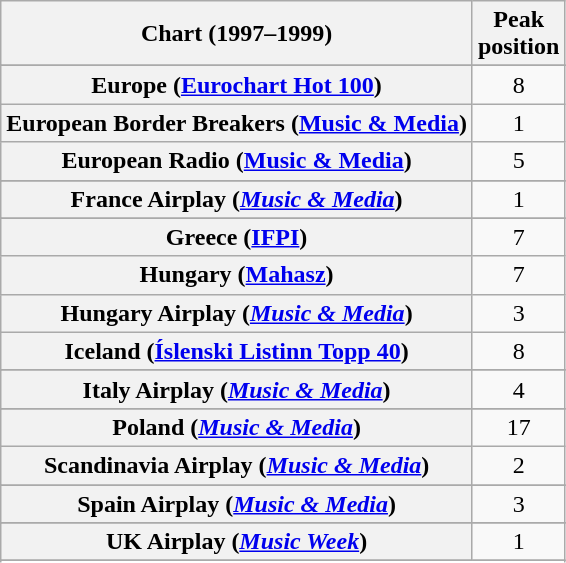<table class="wikitable sortable plainrowheaders" style="text-align:center">
<tr>
<th>Chart (1997–1999)</th>
<th>Peak<br>position</th>
</tr>
<tr>
</tr>
<tr>
</tr>
<tr>
</tr>
<tr>
</tr>
<tr>
</tr>
<tr>
</tr>
<tr>
</tr>
<tr>
<th scope="row">Europe (<a href='#'>Eurochart Hot 100</a>)</th>
<td>8</td>
</tr>
<tr>
<th scope="row">European Border Breakers (<a href='#'>Music & Media</a>)</th>
<td>1</td>
</tr>
<tr>
<th scope="row">European Radio (<a href='#'>Music & Media</a>)</th>
<td>5</td>
</tr>
<tr>
</tr>
<tr>
<th scope="row">France Airplay (<em><a href='#'>Music & Media</a></em>)</th>
<td>1</td>
</tr>
<tr>
</tr>
<tr>
<th scope="row">Greece (<a href='#'>IFPI</a>)</th>
<td>7</td>
</tr>
<tr>
<th scope="row">Hungary (<a href='#'>Mahasz</a>)</th>
<td>7</td>
</tr>
<tr>
<th scope="row">Hungary Airplay (<em><a href='#'>Music & Media</a></em>)</th>
<td>3</td>
</tr>
<tr>
<th scope="row">Iceland (<a href='#'>Íslenski Listinn Topp 40</a>)</th>
<td>8</td>
</tr>
<tr>
</tr>
<tr>
<th scope="row">Italy Airplay (<em><a href='#'>Music & Media</a></em>)</th>
<td>4</td>
</tr>
<tr>
</tr>
<tr>
</tr>
<tr>
</tr>
<tr>
</tr>
<tr>
<th scope="row">Poland (<em><a href='#'>Music & Media</a></em>)</th>
<td>17</td>
</tr>
<tr>
<th scope="row">Scandinavia Airplay (<em><a href='#'>Music & Media</a></em>)</th>
<td>2</td>
</tr>
<tr>
</tr>
<tr>
<th scope="row">Spain Airplay (<em><a href='#'>Music & Media</a></em>)</th>
<td>3</td>
</tr>
<tr>
</tr>
<tr>
</tr>
<tr>
</tr>
<tr>
<th scope="row">UK Airplay (<em><a href='#'>Music Week</a></em>)</th>
<td>1</td>
</tr>
<tr>
</tr>
<tr>
</tr>
<tr>
</tr>
<tr>
</tr>
<tr>
</tr>
</table>
